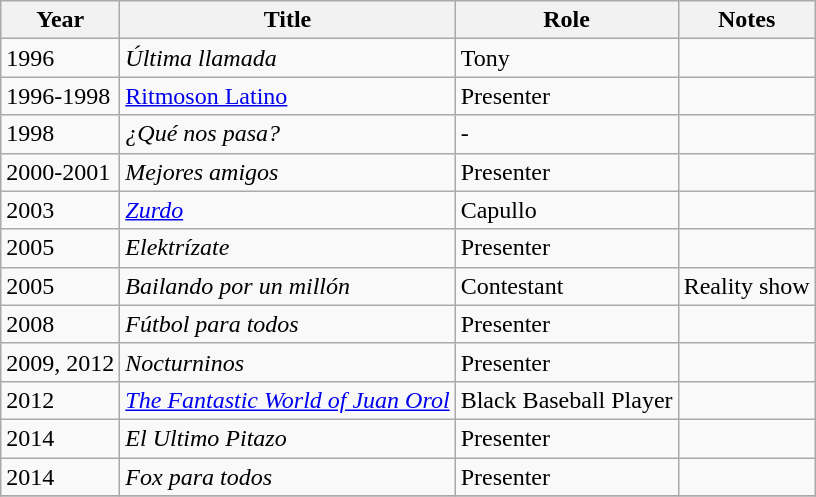<table class="wikitable sortable">
<tr>
<th>Year</th>
<th>Title</th>
<th>Role</th>
<th class="unsortable">Notes</th>
</tr>
<tr>
<td>1996</td>
<td><em>Última llamada </em></td>
<td>Tony</td>
<td></td>
</tr>
<tr>
<td>1996-1998</td>
<td><a href='#'>Ritmoson Latino</a></td>
<td>Presenter</td>
<td></td>
</tr>
<tr>
<td>1998</td>
<td><em>¿Qué nos pasa?</em></td>
<td>-</td>
<td></td>
</tr>
<tr>
<td>2000-2001</td>
<td><em>Mejores amigos</em></td>
<td>Presenter</td>
<td></td>
</tr>
<tr>
<td>2003</td>
<td><em><a href='#'>Zurdo</a></em></td>
<td>Capullo</td>
<td></td>
</tr>
<tr>
<td>2005</td>
<td><em>Elektrízate</em></td>
<td>Presenter</td>
<td></td>
</tr>
<tr>
<td>2005</td>
<td><em>Bailando por un millón</em></td>
<td>Contestant</td>
<td>Reality show</td>
</tr>
<tr>
<td>2008</td>
<td><em>Fútbol para todos</em></td>
<td>Presenter</td>
<td></td>
</tr>
<tr>
<td>2009, 2012</td>
<td><em>Nocturninos</em></td>
<td>Presenter</td>
<td></td>
</tr>
<tr>
<td>2012</td>
<td><em><a href='#'>The Fantastic World of Juan Orol</a></em></td>
<td>Black Baseball Player</td>
<td></td>
</tr>
<tr>
<td>2014</td>
<td><em>El Ultimo Pitazo</em></td>
<td>Presenter</td>
<td></td>
</tr>
<tr>
<td>2014</td>
<td><em>Fox para todos</em></td>
<td>Presenter</td>
<td></td>
</tr>
<tr>
</tr>
</table>
